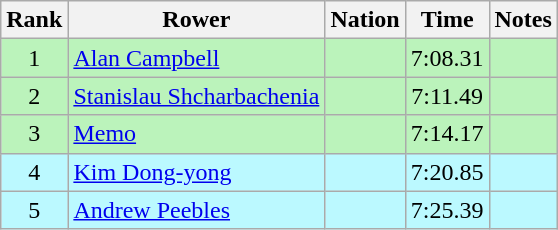<table class="wikitable sortable" style="text-align:center">
<tr>
<th>Rank</th>
<th>Rower</th>
<th>Nation</th>
<th>Time</th>
<th>Notes</th>
</tr>
<tr bgcolor=bbf3bb>
<td>1</td>
<td align=left><a href='#'>Alan Campbell</a></td>
<td align=left></td>
<td>7:08.31</td>
<td></td>
</tr>
<tr bgcolor=bbf3bb>
<td>2</td>
<td align=left><a href='#'>Stanislau Shcharbachenia</a></td>
<td align=left></td>
<td>7:11.49</td>
<td></td>
</tr>
<tr bgcolor=bbf3bb>
<td>3</td>
<td align=left><a href='#'>Memo</a></td>
<td align=left></td>
<td>7:14.17</td>
<td></td>
</tr>
<tr bgcolor=bbf9ff>
<td>4</td>
<td align=left><a href='#'>Kim Dong-yong</a></td>
<td align=left></td>
<td>7:20.85</td>
<td></td>
</tr>
<tr bgcolor=bbf9ff>
<td>5</td>
<td align=left><a href='#'>Andrew Peebles</a></td>
<td align=left></td>
<td>7:25.39</td>
<td></td>
</tr>
</table>
